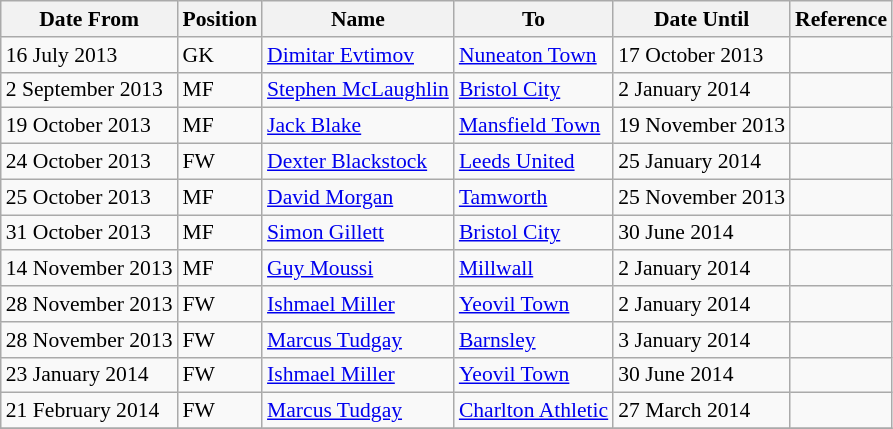<table class="wikitable" style="text-align:left; font-size:90%; ">
<tr>
<th width:120px;">Date From</th>
<th width:50px;">Position</th>
<th width:150px;">Name</th>
<th width:200px;">To</th>
<th width:100px;">Date Until</th>
<th width:25px;">Reference</th>
</tr>
<tr>
<td>16 July 2013</td>
<td>GK</td>
<td> <a href='#'>Dimitar Evtimov</a></td>
<td> <a href='#'>Nuneaton Town</a></td>
<td>17 October 2013</td>
<td></td>
</tr>
<tr>
<td>2 September 2013</td>
<td>MF</td>
<td> <a href='#'>Stephen McLaughlin</a></td>
<td> <a href='#'>Bristol City</a></td>
<td>2 January 2014</td>
<td></td>
</tr>
<tr>
<td>19 October 2013</td>
<td>MF</td>
<td> <a href='#'>Jack Blake</a></td>
<td> <a href='#'>Mansfield Town</a></td>
<td>19 November 2013</td>
<td></td>
</tr>
<tr>
<td>24 October 2013</td>
<td>FW</td>
<td> <a href='#'>Dexter Blackstock</a></td>
<td> <a href='#'>Leeds United</a></td>
<td>25 January 2014</td>
<td></td>
</tr>
<tr>
<td>25 October 2013</td>
<td>MF</td>
<td> <a href='#'>David Morgan</a></td>
<td> <a href='#'>Tamworth</a></td>
<td>25 November 2013</td>
<td></td>
</tr>
<tr>
<td>31 October 2013</td>
<td>MF</td>
<td> <a href='#'>Simon Gillett</a></td>
<td> <a href='#'>Bristol City</a></td>
<td>30 June 2014</td>
<td></td>
</tr>
<tr>
<td>14 November 2013</td>
<td>MF</td>
<td> <a href='#'>Guy Moussi</a></td>
<td> <a href='#'>Millwall</a></td>
<td>2 January 2014</td>
<td></td>
</tr>
<tr>
<td>28 November 2013</td>
<td>FW</td>
<td> <a href='#'>Ishmael Miller</a></td>
<td> <a href='#'>Yeovil Town</a></td>
<td>2 January 2014</td>
<td></td>
</tr>
<tr>
<td>28 November 2013</td>
<td>FW</td>
<td> <a href='#'>Marcus Tudgay</a></td>
<td> <a href='#'>Barnsley</a></td>
<td>3 January 2014</td>
<td></td>
</tr>
<tr>
<td>23 January 2014</td>
<td>FW</td>
<td> <a href='#'>Ishmael Miller</a></td>
<td> <a href='#'>Yeovil Town</a></td>
<td>30 June 2014</td>
<td></td>
</tr>
<tr>
<td>21 February 2014</td>
<td>FW</td>
<td> <a href='#'>Marcus Tudgay</a></td>
<td> <a href='#'>Charlton Athletic</a></td>
<td>27 March 2014</td>
<td></td>
</tr>
<tr>
</tr>
</table>
